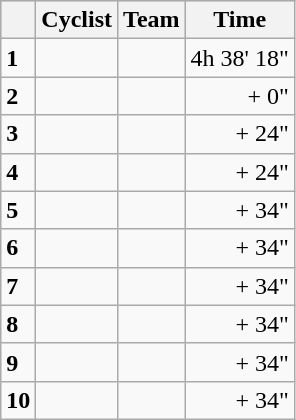<table class="wikitable">
<tr style="background:#ccccff;">
<th></th>
<th>Cyclist</th>
<th>Team</th>
<th>Time</th>
</tr>
<tr>
<td><strong>1</strong></td>
<td><strong></strong></td>
<td><strong></strong></td>
<td align=right>4h 38' 18"</td>
</tr>
<tr>
<td><strong>2</strong></td>
<td></td>
<td></td>
<td align=right>+ 0"</td>
</tr>
<tr>
<td><strong>3</strong></td>
<td></td>
<td></td>
<td align=right>+ 24"</td>
</tr>
<tr>
<td><strong>4</strong></td>
<td></td>
<td></td>
<td align=right>+ 24"</td>
</tr>
<tr>
<td><strong>5</strong></td>
<td></td>
<td></td>
<td align=right>+ 34"</td>
</tr>
<tr>
<td><strong>6</strong></td>
<td></td>
<td></td>
<td align=right>+ 34"</td>
</tr>
<tr>
<td><strong>7</strong></td>
<td></td>
<td></td>
<td align=right>+ 34"</td>
</tr>
<tr>
<td><strong>8</strong></td>
<td></td>
<td></td>
<td align=right>+ 34"</td>
</tr>
<tr>
<td><strong>9</strong></td>
<td></td>
<td></td>
<td align=right>+ 34"</td>
</tr>
<tr>
<td><strong>10</strong></td>
<td></td>
<td></td>
<td align=right>+ 34"</td>
</tr>
</table>
